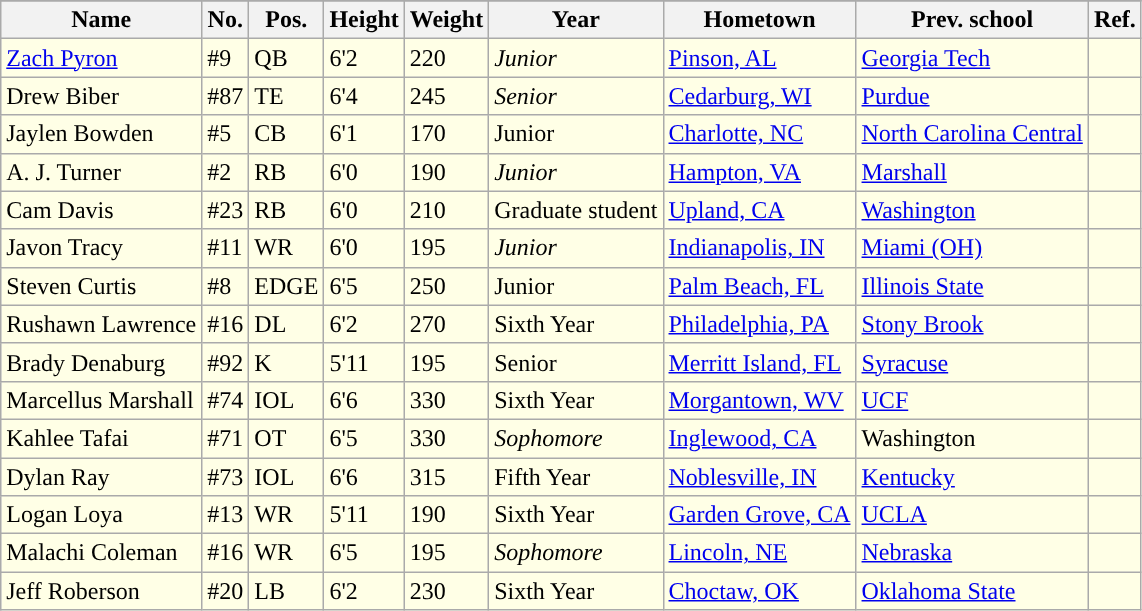<table class="wikitable sortable sortable">
<tr>
</tr>
<tr>
<th style="text-align:center; ">Name</th>
<th style="text-align:center; ">No.</th>
<th style="text-align:center; ">Pos.</th>
<th style="text-align:center; ">Height</th>
<th style="text-align:center; ">Weight</th>
<th style="text-align:center; ">Year</th>
<th style="text-align:center; ">Hometown</th>
<th style="text-align:center; ">Prev. school</th>
<th style="text-align:center; ">Ref.</th>
</tr>
<tr style="background:#FFFFE6;">
<td><a href='#'>Zach Pyron</a></td>
<td>#9</td>
<td>QB</td>
<td>6'2</td>
<td>220</td>
<td><em> Junior</em></td>
<td><a href='#'>Pinson, AL</a></td>
<td><a href='#'>Georgia Tech</a></td>
<td></td>
</tr>
<tr style="background:#FFFFE6;">
<td>Drew Biber</td>
<td>#87</td>
<td>TE</td>
<td>6'4</td>
<td>245</td>
<td><em> Senior</em></td>
<td><a href='#'>Cedarburg, WI</a></td>
<td><a href='#'>Purdue</a></td>
<td></td>
</tr>
<tr style="background:#FFFFE6;">
<td>Jaylen Bowden</td>
<td>#5</td>
<td>CB</td>
<td>6'1</td>
<td>170</td>
<td>Junior</td>
<td><a href='#'>Charlotte, NC</a></td>
<td><a href='#'>North Carolina Central</a></td>
<td></td>
</tr>
<tr style="background:#FFFFE6;">
<td>A. J. Turner</td>
<td>#2</td>
<td>RB</td>
<td>6'0</td>
<td>190</td>
<td><em> Junior</em></td>
<td><a href='#'>Hampton, VA</a></td>
<td><a href='#'>Marshall</a></td>
<td></td>
</tr>
<tr style="background:#FFFFE6;">
<td>Cam Davis</td>
<td>#23</td>
<td>RB</td>
<td>6'0</td>
<td>210</td>
<td>Graduate student</td>
<td><a href='#'>Upland, CA</a></td>
<td><a href='#'>Washington</a></td>
<td></td>
</tr>
<tr style="background:#FFFFE6;">
<td>Javon Tracy</td>
<td>#11</td>
<td>WR</td>
<td>6'0</td>
<td>195</td>
<td><em> Junior</em></td>
<td><a href='#'>Indianapolis, IN</a></td>
<td><a href='#'>Miami (OH)</a></td>
<td></td>
</tr>
<tr style="background:#FFFFE6;">
<td>Steven Curtis</td>
<td>#8</td>
<td>EDGE</td>
<td>6'5</td>
<td>250</td>
<td>Junior</td>
<td><a href='#'>Palm Beach, FL</a></td>
<td><a href='#'>Illinois State</a></td>
<td></td>
</tr>
<tr style="background:#FFFFE6;">
<td>Rushawn Lawrence</td>
<td>#16</td>
<td>DL</td>
<td>6'2</td>
<td>270</td>
<td>Sixth Year</td>
<td><a href='#'>Philadelphia, PA</a></td>
<td><a href='#'>Stony Brook</a></td>
<td></td>
</tr>
<tr style="background:#FFFFE6;">
<td>Brady Denaburg</td>
<td>#92</td>
<td>K</td>
<td>5'11</td>
<td>195</td>
<td>Senior</td>
<td><a href='#'>Merritt Island, FL</a></td>
<td><a href='#'>Syracuse</a></td>
<td></td>
</tr>
<tr style="background:#FFFFE6;">
<td>Marcellus Marshall</td>
<td>#74</td>
<td>IOL</td>
<td>6'6</td>
<td>330</td>
<td>Sixth Year</td>
<td><a href='#'>Morgantown, WV</a></td>
<td><a href='#'>UCF</a></td>
<td></td>
</tr>
<tr style="background:#FFFFE6;">
<td>Kahlee Tafai</td>
<td>#71</td>
<td>OT</td>
<td>6'5</td>
<td>330</td>
<td><em> Sophomore</em></td>
<td><a href='#'>Inglewood, CA</a></td>
<td>Washington</td>
<td></td>
</tr>
<tr style="background:#FFFFE6;">
<td>Dylan Ray</td>
<td>#73</td>
<td>IOL</td>
<td>6'6</td>
<td>315</td>
<td>Fifth Year</td>
<td><a href='#'>Noblesville, IN</a></td>
<td><a href='#'>Kentucky</a></td>
<td></td>
</tr>
<tr style="background:#FFFFE6;">
<td>Logan Loya</td>
<td>#13</td>
<td>WR</td>
<td>5'11</td>
<td>190</td>
<td>Sixth Year</td>
<td><a href='#'>Garden Grove, CA</a></td>
<td><a href='#'>UCLA</a></td>
<td></td>
</tr>
<tr style="background:#FFFFE6;">
<td>Malachi Coleman</td>
<td>#16</td>
<td>WR</td>
<td>6'5</td>
<td>195</td>
<td><em> Sophomore</em></td>
<td><a href='#'>Lincoln, NE</a></td>
<td><a href='#'>Nebraska</a></td>
<td></td>
</tr>
<tr style="background:#FFFFE6;">
<td>Jeff Roberson</td>
<td>#20</td>
<td>LB</td>
<td>6'2</td>
<td>230</td>
<td>Sixth Year</td>
<td><a href='#'>Choctaw, OK</a></td>
<td><a href='#'>Oklahoma State</a></td>
<td></td>
</tr>
</table>
